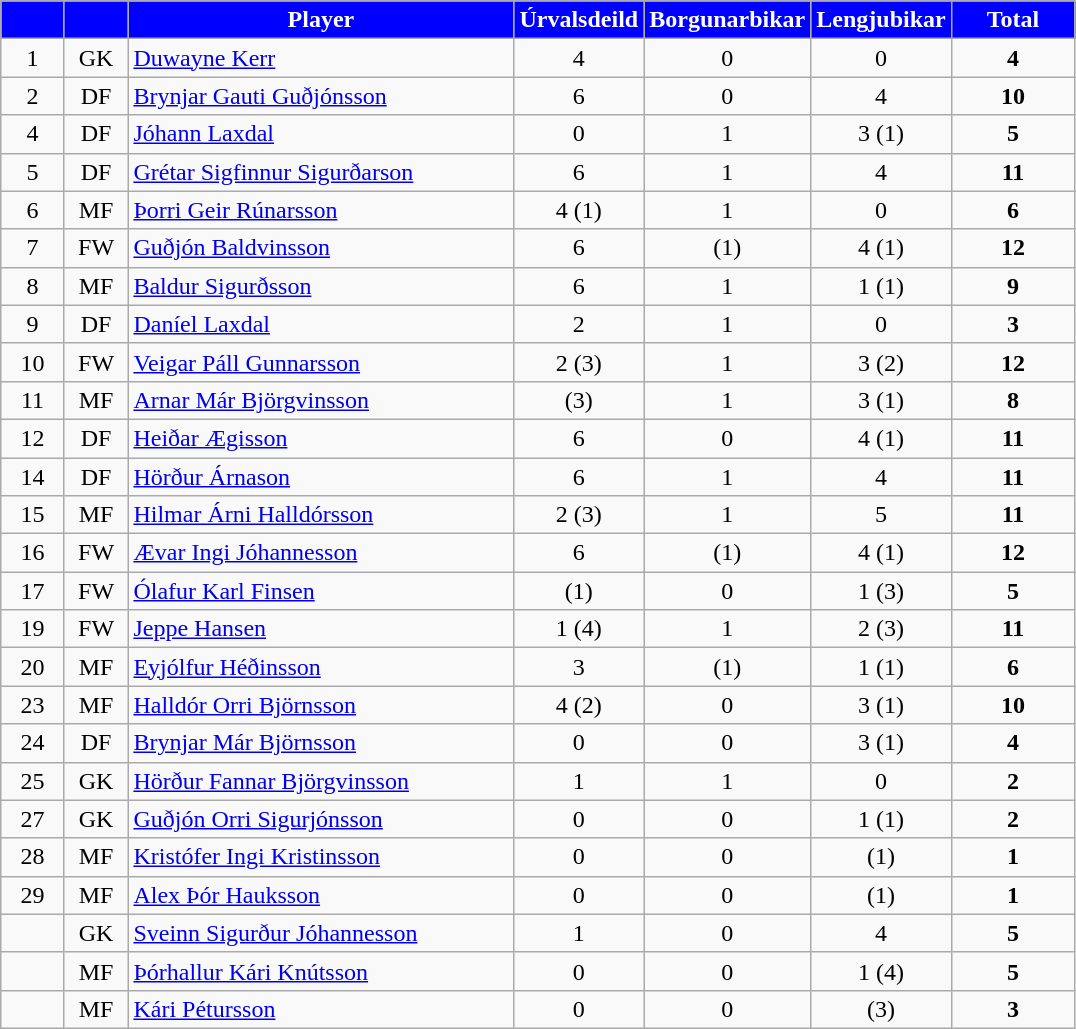<table class="wikitable" style="text-align:center;">
<tr>
<th style="background:#0000ff; color:white; width:35px;"></th>
<th style="background:#0000ff; color:white; width:35px;"></th>
<th style="background:#0000ff; color:white; width:250px;">Player</th>
<th style="background:#0000ff; color:white; width:75px;">Úrvalsdeild</th>
<th style="background:#0000ff; color:white; width:75px;">Borgunarbikar</th>
<th style="background:#0000ff; color:white; width:75px;">Lengjubikar</th>
<th style="background:#0000ff; color:white; width:75px;">Total</th>
</tr>
<tr>
<td>1</td>
<td>GK</td>
<td align=left> <a href='#'>Duwayne Kerr</a></td>
<td>4</td>
<td>0</td>
<td>0</td>
<td><strong>4</strong></td>
</tr>
<tr>
<td>2</td>
<td>DF</td>
<td align=left> <a href='#'>Brynjar Gauti Guðjónsson</a></td>
<td>6</td>
<td>0</td>
<td>4</td>
<td><strong>10</strong></td>
</tr>
<tr>
<td>4</td>
<td>DF</td>
<td align=left> <a href='#'>Jóhann Laxdal</a></td>
<td>0</td>
<td>1</td>
<td>3 (1)</td>
<td><strong>5</strong></td>
</tr>
<tr>
<td>5</td>
<td>DF</td>
<td align=left> <a href='#'>Grétar Sigfinnur Sigurðarson</a></td>
<td>6</td>
<td>1</td>
<td>4</td>
<td><strong>11</strong></td>
</tr>
<tr>
<td>6</td>
<td>MF</td>
<td align=left> <a href='#'>Þorri Geir Rúnarsson</a></td>
<td>4 (1)</td>
<td>1</td>
<td>0</td>
<td><strong>6</strong></td>
</tr>
<tr>
<td>7</td>
<td>FW</td>
<td align=left> <a href='#'>Guðjón Baldvinsson</a></td>
<td>6</td>
<td>(1)</td>
<td>4 (1)</td>
<td><strong>12</strong></td>
</tr>
<tr>
<td>8</td>
<td>MF</td>
<td align=left> <a href='#'>Baldur Sigurðsson</a></td>
<td>6</td>
<td>1</td>
<td>1 (1)</td>
<td><strong>9</strong></td>
</tr>
<tr>
<td>9</td>
<td>DF</td>
<td align=left> <a href='#'>Daníel Laxdal</a></td>
<td>2</td>
<td>1</td>
<td>0</td>
<td><strong>3</strong></td>
</tr>
<tr>
<td>10</td>
<td>FW</td>
<td align=left> <a href='#'>Veigar Páll Gunnarsson</a></td>
<td>2 (3)</td>
<td>1</td>
<td>3 (2)</td>
<td><strong>12</strong></td>
</tr>
<tr>
<td>11</td>
<td>MF</td>
<td align=left> <a href='#'>Arnar Már Björgvinsson</a></td>
<td>(3)</td>
<td>1</td>
<td>3 (1)</td>
<td><strong>8</strong></td>
</tr>
<tr>
<td>12</td>
<td>DF</td>
<td align=left> <a href='#'>Heiðar Ægisson</a></td>
<td>6</td>
<td>0</td>
<td>4 (1)</td>
<td><strong>11</strong></td>
</tr>
<tr>
<td>14</td>
<td>DF</td>
<td align=left> <a href='#'>Hörður Árnason</a></td>
<td>6</td>
<td>1</td>
<td>4</td>
<td><strong>11</strong></td>
</tr>
<tr>
<td>15</td>
<td>MF</td>
<td align=left> <a href='#'>Hilmar Árni Halldórsson</a></td>
<td>2 (3)</td>
<td>1</td>
<td>5</td>
<td><strong>11</strong></td>
</tr>
<tr>
<td>16</td>
<td>FW</td>
<td align=left> <a href='#'>Ævar Ingi Jóhannesson</a></td>
<td>6</td>
<td>(1)</td>
<td>4 (1)</td>
<td><strong>12</strong></td>
</tr>
<tr>
<td>17</td>
<td>FW</td>
<td align=left> <a href='#'>Ólafur Karl Finsen</a></td>
<td>(1)</td>
<td>0</td>
<td>1 (3)</td>
<td><strong>5</strong></td>
</tr>
<tr>
<td>19</td>
<td>FW</td>
<td align=left> <a href='#'>Jeppe Hansen</a></td>
<td>1 (4)</td>
<td>1</td>
<td>2 (3)</td>
<td><strong>11</strong></td>
</tr>
<tr>
<td>20</td>
<td>MF</td>
<td align=left> <a href='#'>Eyjólfur Héðinsson</a></td>
<td>3</td>
<td>(1)</td>
<td>1 (1)</td>
<td><strong>6</strong></td>
</tr>
<tr>
<td>23</td>
<td>MF</td>
<td align=left> <a href='#'>Halldór Orri Björnsson</a></td>
<td>4 (2)</td>
<td>0</td>
<td>3 (1)</td>
<td><strong>10</strong></td>
</tr>
<tr>
<td>24</td>
<td>DF</td>
<td align=left> <a href='#'>Brynjar Már Björnsson</a></td>
<td>0</td>
<td>0</td>
<td>3 (1)</td>
<td><strong>4</strong></td>
</tr>
<tr>
<td>25</td>
<td>GK</td>
<td align=left> <a href='#'>Hörður Fannar Björgvinsson</a></td>
<td>1</td>
<td>1</td>
<td>0</td>
<td><strong>2</strong></td>
</tr>
<tr>
<td>27</td>
<td>GK</td>
<td align=left> <a href='#'>Guðjón Orri Sigurjónsson</a></td>
<td>0</td>
<td>0</td>
<td>1 (1)</td>
<td><strong>2</strong></td>
</tr>
<tr>
<td>28</td>
<td>MF</td>
<td align=left> <a href='#'>Kristófer Ingi Kristinsson</a></td>
<td>0</td>
<td>0</td>
<td>(1)</td>
<td><strong>1</strong></td>
</tr>
<tr>
<td>29</td>
<td>MF</td>
<td align=left> <a href='#'>Alex Þór Hauksson</a></td>
<td>0</td>
<td>0</td>
<td>(1)</td>
<td><strong>1</strong></td>
</tr>
<tr>
<td></td>
<td>GK</td>
<td align=left> <a href='#'>Sveinn Sigurður Jóhannesson</a></td>
<td>1</td>
<td>0</td>
<td>4</td>
<td><strong>5</strong></td>
</tr>
<tr>
<td></td>
<td>MF</td>
<td align=left> <a href='#'>Þórhallur Kári Knútsson</a></td>
<td>0</td>
<td>0</td>
<td>1 (4)</td>
<td><strong>5</strong></td>
</tr>
<tr>
<td></td>
<td>MF</td>
<td align=left> <a href='#'>Kári Pétursson</a></td>
<td>0</td>
<td>0</td>
<td>(3)</td>
<td><strong>3</strong></td>
</tr>
</table>
